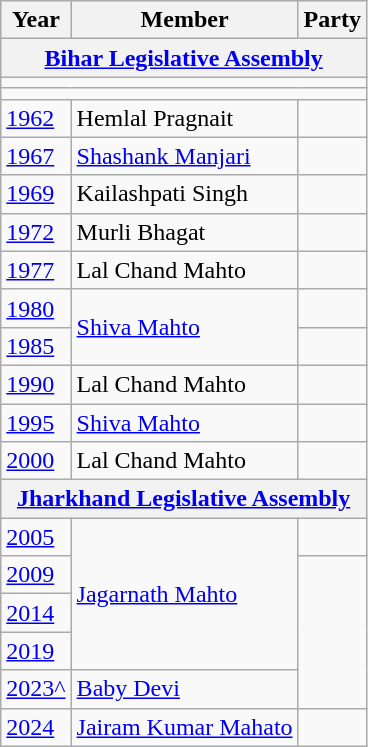<table class="wikitable sortable">
<tr>
<th>Year</th>
<th>Member</th>
<th colspan="2">Party</th>
</tr>
<tr>
<th colspan=4><a href='#'>Bihar Legislative Assembly</a></th>
</tr>
<tr>
<td colspan="4"></td>
</tr>
<tr>
<td colspan="4"></td>
</tr>
<tr>
<td><a href='#'>1962</a></td>
<td>Hemlal Pragnait</td>
<td></td>
</tr>
<tr>
<td><a href='#'>1967</a></td>
<td><a href='#'>Shashank Manjari</a></td>
<td></td>
</tr>
<tr>
<td><a href='#'>1969</a></td>
<td>Kailashpati Singh</td>
<td></td>
</tr>
<tr>
<td><a href='#'>1972</a></td>
<td>Murli Bhagat</td>
<td></td>
</tr>
<tr>
<td><a href='#'>1977</a></td>
<td>Lal Chand Mahto</td>
<td></td>
</tr>
<tr>
<td><a href='#'>1980</a></td>
<td rowspan="2"><a href='#'>Shiva Mahto</a></td>
<td></td>
</tr>
<tr>
<td><a href='#'>1985</a></td>
<td></td>
</tr>
<tr>
<td><a href='#'>1990</a></td>
<td>Lal Chand Mahto</td>
<td></td>
</tr>
<tr>
<td><a href='#'>1995</a></td>
<td><a href='#'>Shiva Mahto</a></td>
<td></td>
</tr>
<tr>
<td><a href='#'>2000</a></td>
<td>Lal Chand Mahto</td>
<td></td>
</tr>
<tr>
<th colspan=4><a href='#'>Jharkhand Legislative Assembly</a></th>
</tr>
<tr>
<td><a href='#'>2005</a></td>
<td rowspan="4"><a href='#'>Jagarnath Mahto</a></td>
<td></td>
</tr>
<tr>
<td><a href='#'>2009</a></td>
</tr>
<tr>
<td><a href='#'>2014</a></td>
</tr>
<tr>
<td><a href='#'>2019</a></td>
</tr>
<tr>
<td><a href='#'>2023^</a></td>
<td><a href='#'>Baby Devi</a></td>
</tr>
<tr>
<td><a href='#'>2024</a></td>
<td><a href='#'>Jairam Kumar Mahato</a></td>
<td></td>
</tr>
</table>
